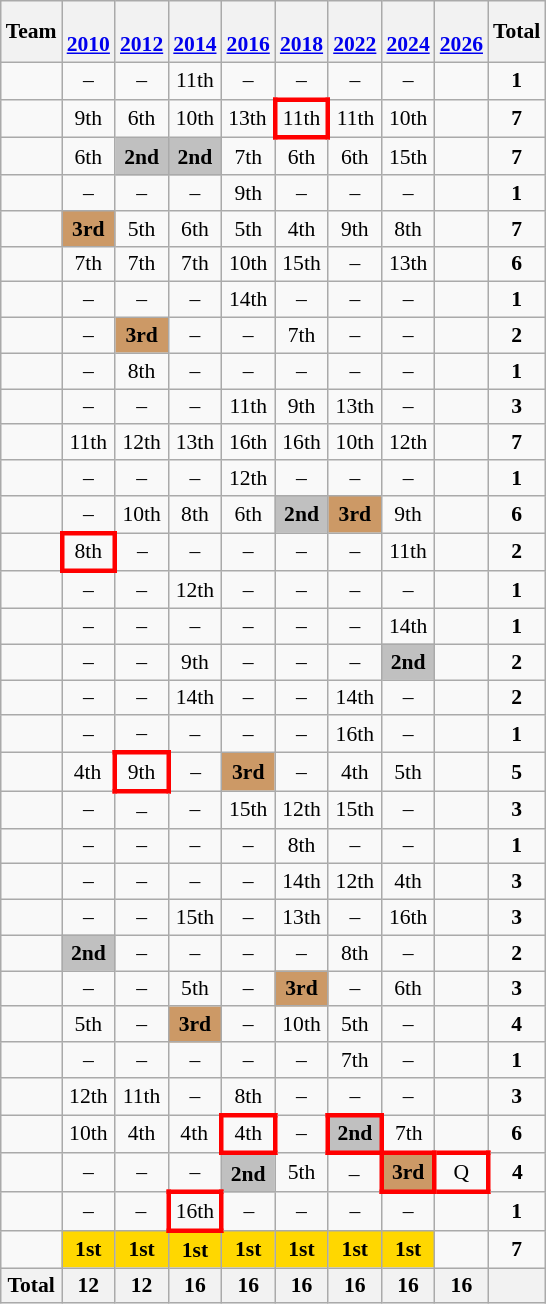<table class="wikitable" style="text-align:center; font-size:90%">
<tr>
<th><strong>Team</strong></th>
<th><br><a href='#'>2010</a></th>
<th><br><a href='#'>2012</a></th>
<th><br><a href='#'>2014</a></th>
<th><br><a href='#'>2016</a></th>
<th><br><a href='#'>2018</a></th>
<th><br><a href='#'>2022</a></th>
<th><br><a href='#'>2024</a></th>
<th><br><a href='#'>2026</a></th>
<th>Total</th>
</tr>
<tr>
<td align=left></td>
<td>–</td>
<td>–</td>
<td>11th</td>
<td>–</td>
<td>–</td>
<td>–</td>
<td>–</td>
<td></td>
<td><strong>1</strong></td>
</tr>
<tr>
<td align=left></td>
<td>9th</td>
<td>6th</td>
<td>10th</td>
<td>13th</td>
<td style="border: 3px solid red">11th</td>
<td>11th</td>
<td>10th</td>
<td></td>
<td><strong>7</strong></td>
</tr>
<tr>
<td align=left></td>
<td>6th</td>
<td bgcolor=silver><strong>2nd</strong></td>
<td bgcolor=silver><strong>2nd</strong></td>
<td>7th</td>
<td>6th</td>
<td>6th</td>
<td>15th</td>
<td></td>
<td><strong>7</strong></td>
</tr>
<tr>
<td align="left"></td>
<td>–</td>
<td>–</td>
<td>–</td>
<td>9th</td>
<td>–</td>
<td>–</td>
<td>–</td>
<td></td>
<td><strong>1</strong></td>
</tr>
<tr>
<td align=left></td>
<td bgcolor=#cc9966><strong>3rd</strong></td>
<td>5th</td>
<td>6th</td>
<td>5th</td>
<td>4th</td>
<td>9th</td>
<td>8th</td>
<td></td>
<td><strong>7</strong></td>
</tr>
<tr>
<td align=left></td>
<td>7th</td>
<td>7th</td>
<td>7th</td>
<td>10th</td>
<td>15th</td>
<td>–</td>
<td>13th</td>
<td></td>
<td><strong>6</strong></td>
</tr>
<tr>
<td align=left></td>
<td>–</td>
<td>–</td>
<td>–</td>
<td>14th</td>
<td>–</td>
<td>–</td>
<td>–</td>
<td></td>
<td><strong>1</strong></td>
</tr>
<tr>
<td align=left></td>
<td>–</td>
<td bgcolor="#cc9966"><strong>3rd</strong></td>
<td>–</td>
<td>–</td>
<td>7th</td>
<td>–</td>
<td>–</td>
<td></td>
<td><strong>2</strong></td>
</tr>
<tr>
<td align=left></td>
<td>–</td>
<td>8th</td>
<td>–</td>
<td>–</td>
<td>–</td>
<td>–</td>
<td>–</td>
<td></td>
<td><strong>1</strong></td>
</tr>
<tr>
<td align=left></td>
<td>–</td>
<td>–</td>
<td>–</td>
<td>11th</td>
<td>9th</td>
<td>13th</td>
<td>–</td>
<td></td>
<td><strong>3</strong></td>
</tr>
<tr>
<td align=left></td>
<td>11th</td>
<td>12th</td>
<td>13th</td>
<td>16th</td>
<td>16th</td>
<td>10th</td>
<td>12th</td>
<td></td>
<td><strong>7</strong></td>
</tr>
<tr>
<td align=left></td>
<td>–</td>
<td>–</td>
<td>–</td>
<td>12th</td>
<td>–</td>
<td>–</td>
<td>–</td>
<td></td>
<td><strong>1</strong></td>
</tr>
<tr>
<td align=left></td>
<td>–</td>
<td>10th</td>
<td>8th</td>
<td>6th</td>
<td bgcolor=silver><strong>2nd</strong></td>
<td bgcolor="#cc9966"><strong>3rd</strong></td>
<td>9th</td>
<td></td>
<td><strong>6</strong></td>
</tr>
<tr>
<td align=left></td>
<td style="border: 3px solid red">8th</td>
<td>–</td>
<td>–</td>
<td>–</td>
<td>–</td>
<td>–</td>
<td>11th</td>
<td></td>
<td><strong>2</strong></td>
</tr>
<tr>
<td align=left></td>
<td>–</td>
<td>–</td>
<td>12th</td>
<td>–</td>
<td>–</td>
<td>–</td>
<td>–</td>
<td></td>
<td><strong>1</strong></td>
</tr>
<tr>
<td align=left></td>
<td>–</td>
<td>–</td>
<td>–</td>
<td>–</td>
<td>–</td>
<td>–</td>
<td>14th</td>
<td></td>
<td><strong>1</strong></td>
</tr>
<tr>
<td align=left></td>
<td>–</td>
<td>–</td>
<td>9th</td>
<td>–</td>
<td>–</td>
<td>–</td>
<td bgcolor="silver"><strong>2nd</strong></td>
<td></td>
<td><strong>2</strong></td>
</tr>
<tr>
<td align=left></td>
<td>–</td>
<td>–</td>
<td>14th</td>
<td>–</td>
<td>–</td>
<td>14th</td>
<td>–</td>
<td></td>
<td><strong>2</strong></td>
</tr>
<tr>
<td align=left></td>
<td>–</td>
<td>–</td>
<td>–</td>
<td>–</td>
<td>–</td>
<td>16th</td>
<td>–</td>
<td></td>
<td><strong>1</strong></td>
</tr>
<tr>
<td align=left></td>
<td>4th</td>
<td style="border: 3px solid red">9th</td>
<td>–</td>
<td bgcolor="#cc9966"><strong>3rd</strong></td>
<td>–</td>
<td>4th</td>
<td>5th</td>
<td></td>
<td><strong>5</strong></td>
</tr>
<tr>
<td align=left></td>
<td>–</td>
<td>–</td>
<td>–</td>
<td>15th</td>
<td>12th</td>
<td>15th</td>
<td>–</td>
<td></td>
<td><strong>3</strong></td>
</tr>
<tr>
<td align=left></td>
<td>–</td>
<td>–</td>
<td>–</td>
<td>–</td>
<td>8th</td>
<td>–</td>
<td>–</td>
<td></td>
<td><strong>1</strong></td>
</tr>
<tr>
<td align=left></td>
<td>–</td>
<td>–</td>
<td>–</td>
<td>–</td>
<td>14th</td>
<td>12th</td>
<td>4th</td>
<td></td>
<td><strong>3</strong></td>
</tr>
<tr>
<td align=left></td>
<td>–</td>
<td>–</td>
<td>15th</td>
<td>–</td>
<td>13th</td>
<td>–</td>
<td>16th</td>
<td></td>
<td><strong>3</strong></td>
</tr>
<tr>
<td align=left></td>
<td bgcolor=silver><strong>2nd</strong></td>
<td>–</td>
<td>–</td>
<td>–</td>
<td>–</td>
<td>8th</td>
<td>–</td>
<td></td>
<td><strong>2</strong></td>
</tr>
<tr>
<td align=left></td>
<td>–</td>
<td>–</td>
<td>5th</td>
<td>–</td>
<td bgcolor="#cc9966"><strong>3rd</strong></td>
<td>–</td>
<td>6th</td>
<td></td>
<td><strong>3</strong></td>
</tr>
<tr>
<td align=left></td>
<td>5th</td>
<td>–</td>
<td bgcolor="#cc9966"><strong>3rd</strong></td>
<td>–</td>
<td>10th</td>
<td>5th</td>
<td>–</td>
<td></td>
<td><strong>4</strong></td>
</tr>
<tr>
<td align=left></td>
<td>–</td>
<td>–</td>
<td>–</td>
<td>–</td>
<td>–</td>
<td>7th</td>
<td>–</td>
<td></td>
<td><strong>1</strong></td>
</tr>
<tr>
<td align=left></td>
<td>12th</td>
<td>11th</td>
<td>–</td>
<td>8th</td>
<td>–</td>
<td>–</td>
<td>–</td>
<td></td>
<td><strong>3</strong></td>
</tr>
<tr>
<td align=left></td>
<td>10th</td>
<td>4th</td>
<td>4th</td>
<td style="border: 3px solid red">4th</td>
<td>–</td>
<td style="border: 3px solid red" bgcolor="silver"><strong>2nd</strong></td>
<td>7th</td>
<td></td>
<td><strong>6</strong></td>
</tr>
<tr>
<td align=left></td>
<td>–</td>
<td>–</td>
<td>–</td>
<td bgcolor="silver"><strong>2nd</strong></td>
<td>5th</td>
<td>–</td>
<td style="border: 3px solid red" bgcolor="#cc9966"><strong>3rd</strong></td>
<td style="border: 3px solid red">Q</td>
<td><strong>4</strong></td>
</tr>
<tr>
<td align=left></td>
<td>–</td>
<td>–</td>
<td style="border: 3px solid red">16th</td>
<td>–</td>
<td>–</td>
<td>–</td>
<td>–</td>
<td></td>
<td><strong>1</strong></td>
</tr>
<tr>
<td align=left></td>
<td bgcolor=gold><strong>1st</strong></td>
<td bgcolor=gold><strong>1st</strong></td>
<td bgcolor=gold><strong>1st</strong></td>
<td bgcolor=gold><strong>1st</strong></td>
<td bgcolor=gold><strong>1st</strong></td>
<td bgcolor="gold"><strong>1st</strong></td>
<td bgcolor=gold><strong>1st</strong></td>
<td></td>
<td><strong>7</strong></td>
</tr>
<tr>
<th>Total</th>
<th>12</th>
<th>12</th>
<th>16</th>
<th>16</th>
<th>16</th>
<th>16</th>
<th>16</th>
<th>16</th>
<th></th>
</tr>
</table>
